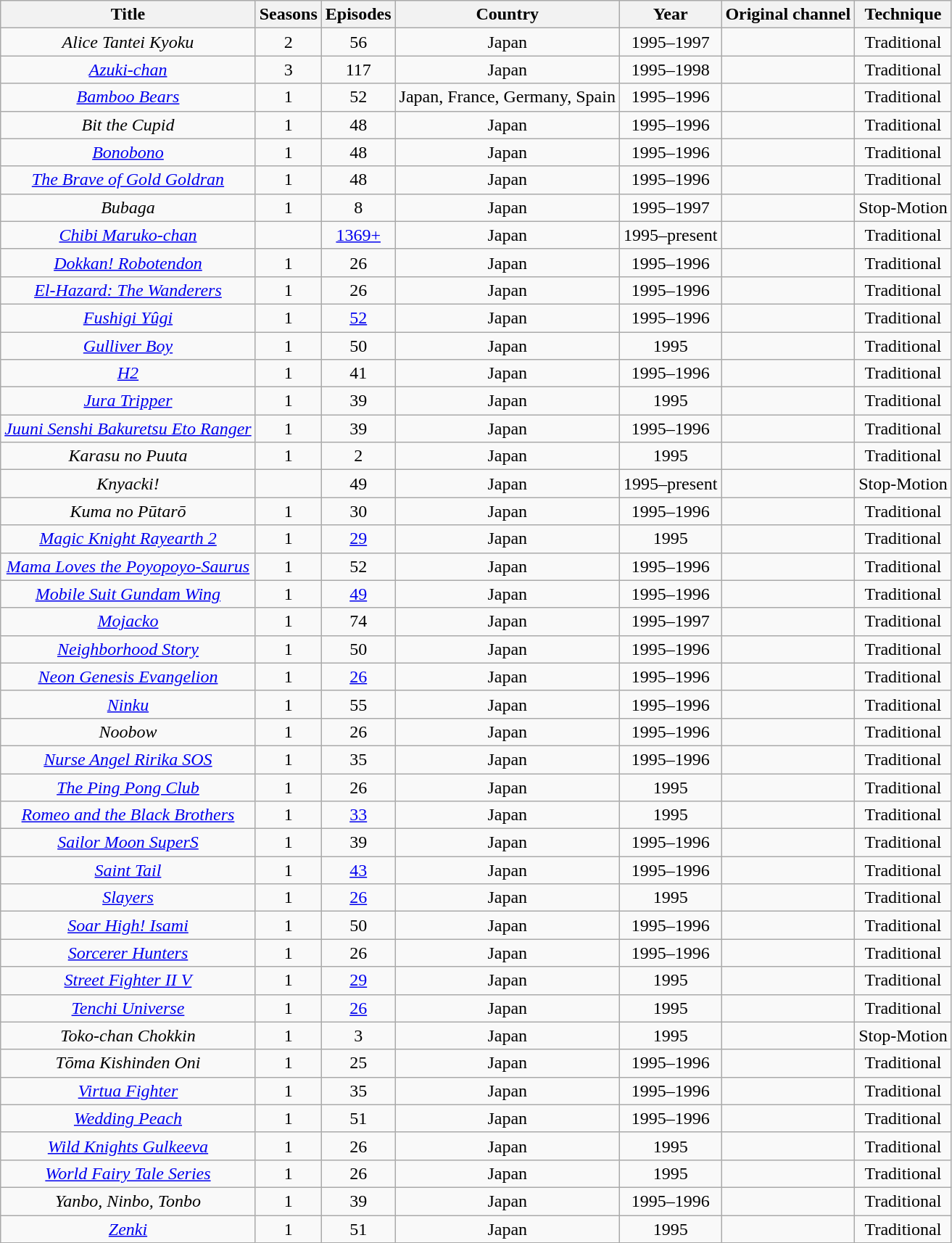<table class="wikitable sortable" style="text-align:center;">
<tr>
<th scope="col"><strong>Title</strong></th>
<th><strong>Seasons</strong></th>
<th scope="col"><strong>Episodes</strong></th>
<th scope="col"><strong>Country</strong></th>
<th scope="col"><strong>Year</strong></th>
<th><strong>Original channel</strong></th>
<th scope="col"><strong>Technique</strong></th>
</tr>
<tr>
<td><em>Alice Tantei Kyoku</em></td>
<td>2</td>
<td>56</td>
<td>Japan</td>
<td>1995–1997</td>
<td></td>
<td>Traditional</td>
</tr>
<tr>
<td><em><a href='#'>Azuki-chan</a></em></td>
<td>3</td>
<td>117</td>
<td>Japan</td>
<td>1995–1998</td>
<td></td>
<td>Traditional</td>
</tr>
<tr>
<td><em><a href='#'>Bamboo Bears</a></em></td>
<td>1</td>
<td>52</td>
<td>Japan, France,	Germany, Spain</td>
<td>1995–1996</td>
<td></td>
<td>Traditional</td>
</tr>
<tr>
<td><em>Bit the Cupid</em></td>
<td>1</td>
<td>48</td>
<td>Japan</td>
<td>1995–1996</td>
<td></td>
<td>Traditional</td>
</tr>
<tr>
<td><em><a href='#'>Bonobono</a></em></td>
<td>1</td>
<td>48</td>
<td>Japan</td>
<td>1995–1996</td>
<td></td>
<td>Traditional</td>
</tr>
<tr>
<td data-sort-value="Brave of Gold Goldran"><em><a href='#'>The Brave of Gold Goldran</a></em></td>
<td>1</td>
<td>48</td>
<td>Japan</td>
<td>1995–1996</td>
<td></td>
<td>Traditional</td>
</tr>
<tr>
<td><em>Bubaga</em></td>
<td>1</td>
<td>8</td>
<td>Japan</td>
<td>1995–1997</td>
<td></td>
<td>Stop-Motion</td>
</tr>
<tr>
<td><em><a href='#'>Chibi Maruko-chan</a></em></td>
<td></td>
<td><a href='#'>1369+</a></td>
<td>Japan</td>
<td>1995–present</td>
<td></td>
<td>Traditional</td>
</tr>
<tr>
<td><em><a href='#'>Dokkan! Robotendon</a></em></td>
<td>1</td>
<td>26</td>
<td>Japan</td>
<td>1995–1996</td>
<td></td>
<td>Traditional</td>
</tr>
<tr>
<td><em><a href='#'>El-Hazard: The Wanderers</a></em></td>
<td>1</td>
<td>26</td>
<td>Japan</td>
<td>1995–1996</td>
<td></td>
<td>Traditional</td>
</tr>
<tr>
<td><em><a href='#'>Fushigi Yûgi</a></em></td>
<td>1</td>
<td><a href='#'>52</a></td>
<td>Japan</td>
<td>1995–1996</td>
<td></td>
<td>Traditional</td>
</tr>
<tr>
<td><em><a href='#'>Gulliver Boy</a></em></td>
<td>1</td>
<td>50</td>
<td>Japan</td>
<td>1995</td>
<td></td>
<td>Traditional</td>
</tr>
<tr>
<td><em><a href='#'>H2</a></em></td>
<td>1</td>
<td>41</td>
<td>Japan</td>
<td>1995–1996</td>
<td></td>
<td>Traditional</td>
</tr>
<tr>
<td><em><a href='#'>Jura Tripper</a></em></td>
<td>1</td>
<td>39</td>
<td>Japan</td>
<td>1995</td>
<td></td>
<td>Traditional</td>
</tr>
<tr>
<td><em><a href='#'>Juuni Senshi Bakuretsu Eto Ranger</a></em></td>
<td>1</td>
<td>39</td>
<td>Japan</td>
<td>1995–1996</td>
<td></td>
<td>Traditional</td>
</tr>
<tr>
<td><em>Karasu no Puuta</em></td>
<td>1</td>
<td>2</td>
<td>Japan</td>
<td>1995</td>
<td></td>
<td>Traditional</td>
</tr>
<tr>
<td><em>Knyacki!</em></td>
<td></td>
<td>49</td>
<td>Japan</td>
<td>1995–present</td>
<td></td>
<td>Stop-Motion</td>
</tr>
<tr>
<td><em>Kuma no Pūtarō</em></td>
<td>1</td>
<td>30</td>
<td>Japan</td>
<td>1995–1996</td>
<td></td>
<td>Traditional</td>
</tr>
<tr>
<td><em><a href='#'>Magic Knight Rayearth 2</a></em></td>
<td>1</td>
<td><a href='#'>29</a></td>
<td>Japan</td>
<td>1995</td>
<td></td>
<td>Traditional</td>
</tr>
<tr>
<td><em><a href='#'>Mama Loves the Poyopoyo-Saurus</a></em></td>
<td>1</td>
<td>52</td>
<td>Japan</td>
<td>1995–1996</td>
<td></td>
<td>Traditional</td>
</tr>
<tr>
<td><em><a href='#'>Mobile Suit Gundam Wing</a></em></td>
<td>1</td>
<td><a href='#'>49</a></td>
<td>Japan</td>
<td>1995–1996</td>
<td></td>
<td>Traditional</td>
</tr>
<tr>
<td><em><a href='#'>Mojacko</a></em></td>
<td>1</td>
<td>74</td>
<td>Japan</td>
<td>1995–1997</td>
<td></td>
<td>Traditional</td>
</tr>
<tr>
<td><em><a href='#'>Neighborhood Story</a></em></td>
<td>1</td>
<td>50</td>
<td>Japan</td>
<td>1995–1996</td>
<td></td>
<td>Traditional</td>
</tr>
<tr>
<td><em><a href='#'>Neon Genesis Evangelion</a></em></td>
<td>1</td>
<td><a href='#'>26</a></td>
<td>Japan</td>
<td>1995–1996</td>
<td></td>
<td>Traditional</td>
</tr>
<tr>
<td><em><a href='#'>Ninku</a></em></td>
<td>1</td>
<td>55</td>
<td>Japan</td>
<td>1995–1996</td>
<td></td>
<td>Traditional</td>
</tr>
<tr>
<td><em>Noobow</em></td>
<td>1</td>
<td>26</td>
<td>Japan</td>
<td>1995–1996</td>
<td></td>
<td>Traditional</td>
</tr>
<tr>
<td><em><a href='#'>Nurse Angel Ririka SOS</a></em></td>
<td>1</td>
<td>35</td>
<td>Japan</td>
<td>1995–1996</td>
<td></td>
<td>Traditional</td>
</tr>
<tr>
<td data-sort-value="Ping Pong Club"><em><a href='#'>The Ping Pong Club</a></em></td>
<td>1</td>
<td>26</td>
<td>Japan</td>
<td>1995</td>
<td></td>
<td>Traditional</td>
</tr>
<tr>
<td><em><a href='#'>Romeo and the Black Brothers</a></em></td>
<td>1</td>
<td><a href='#'>33</a></td>
<td>Japan</td>
<td>1995</td>
<td></td>
<td>Traditional</td>
</tr>
<tr>
<td><em><a href='#'>Sailor Moon SuperS</a></em></td>
<td>1</td>
<td>39</td>
<td>Japan</td>
<td>1995–1996</td>
<td></td>
<td>Traditional</td>
</tr>
<tr>
<td><em><a href='#'>Saint Tail</a></em></td>
<td>1</td>
<td><a href='#'>43</a></td>
<td>Japan</td>
<td>1995–1996</td>
<td></td>
<td>Traditional</td>
</tr>
<tr>
<td><em><a href='#'>Slayers</a></em></td>
<td>1</td>
<td><a href='#'>26</a></td>
<td>Japan</td>
<td>1995</td>
<td></td>
<td>Traditional</td>
</tr>
<tr>
<td><em><a href='#'>Soar High! Isami</a></em></td>
<td>1</td>
<td>50</td>
<td>Japan</td>
<td>1995–1996</td>
<td></td>
<td>Traditional</td>
</tr>
<tr>
<td><em><a href='#'>Sorcerer Hunters</a></em></td>
<td>1</td>
<td>26</td>
<td>Japan</td>
<td>1995–1996</td>
<td></td>
<td>Traditional</td>
</tr>
<tr>
<td><em><a href='#'>Street Fighter II V</a></em></td>
<td>1</td>
<td><a href='#'>29</a></td>
<td>Japan</td>
<td>1995</td>
<td></td>
<td>Traditional</td>
</tr>
<tr>
<td><em><a href='#'>Tenchi Universe</a></em></td>
<td>1</td>
<td><a href='#'>26</a></td>
<td>Japan</td>
<td>1995</td>
<td></td>
<td>Traditional</td>
</tr>
<tr>
<td><em>Toko-chan Chokkin</em></td>
<td>1</td>
<td>3</td>
<td>Japan</td>
<td>1995</td>
<td></td>
<td>Stop-Motion</td>
</tr>
<tr>
<td><em>Tōma Kishinden Oni</em></td>
<td>1</td>
<td>25</td>
<td>Japan</td>
<td>1995–1996</td>
<td></td>
<td>Traditional</td>
</tr>
<tr>
<td><em><a href='#'>Virtua Fighter</a></em></td>
<td>1</td>
<td>35</td>
<td>Japan</td>
<td>1995–1996</td>
<td></td>
<td>Traditional</td>
</tr>
<tr>
<td><em><a href='#'>Wedding Peach</a></em></td>
<td>1</td>
<td>51</td>
<td>Japan</td>
<td>1995–1996</td>
<td></td>
<td>Traditional</td>
</tr>
<tr>
<td><em><a href='#'>Wild Knights Gulkeeva</a></em></td>
<td>1</td>
<td>26</td>
<td>Japan</td>
<td>1995</td>
<td></td>
<td>Traditional</td>
</tr>
<tr>
<td><em><a href='#'>World Fairy Tale Series</a></em></td>
<td>1</td>
<td>26</td>
<td>Japan</td>
<td>1995</td>
<td></td>
<td>Traditional</td>
</tr>
<tr>
<td><em>Yanbo, Ninbo, Tonbo</em></td>
<td>1</td>
<td>39</td>
<td>Japan</td>
<td>1995–1996</td>
<td></td>
<td>Traditional</td>
</tr>
<tr>
<td><em><a href='#'>Zenki</a></em></td>
<td>1</td>
<td>51</td>
<td>Japan</td>
<td>1995</td>
<td></td>
<td>Traditional</td>
</tr>
</table>
